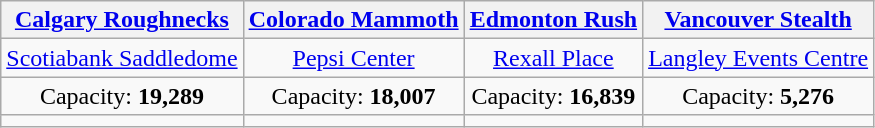<table class="wikitable" style="text-align:center">
<tr>
<th><a href='#'>Calgary Roughnecks</a></th>
<th><a href='#'>Colorado Mammoth</a></th>
<th><a href='#'>Edmonton Rush</a></th>
<th><a href='#'>Vancouver Stealth</a></th>
</tr>
<tr>
<td><a href='#'>Scotiabank Saddledome</a></td>
<td><a href='#'>Pepsi Center</a></td>
<td><a href='#'>Rexall Place</a></td>
<td><a href='#'>Langley Events Centre</a></td>
</tr>
<tr>
<td>Capacity: <strong>19,289 </strong></td>
<td>Capacity: <strong>18,007</strong></td>
<td>Capacity: <strong>16,839</strong></td>
<td>Capacity: <strong>5,276</strong></td>
</tr>
<tr>
<td></td>
<td></td>
<td></td>
<td></td>
</tr>
</table>
